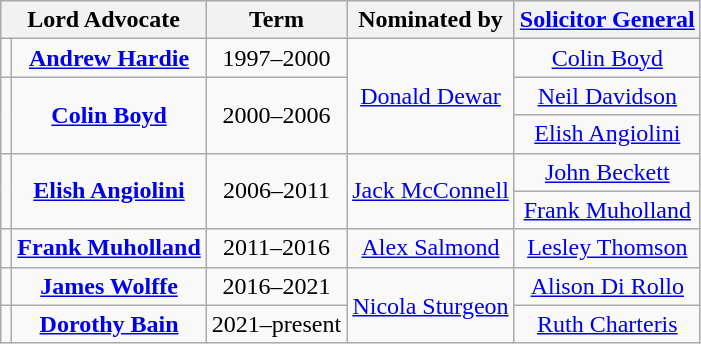<table class="wikitable" style="text-align:center">
<tr>
<th colspan=2>Lord Advocate</th>
<th>Term</th>
<th>Nominated by</th>
<th><a href='#'>Solicitor General</a></th>
</tr>
<tr style="height:1em">
<td></td>
<td><strong><a href='#'>Andrew Hardie</a></strong></td>
<td>1997–2000</td>
<td rowspan=3><a href='#'>Donald Dewar</a></td>
<td><a href='#'>Colin Boyd</a></td>
</tr>
<tr style="height:1em">
<td rowspan=2></td>
<td rowspan=2><strong><a href='#'>Colin Boyd</a></strong></td>
<td rowspan=2>2000–2006</td>
<td><a href='#'>Neil Davidson</a></td>
</tr>
<tr style="height:1em">
<td><a href='#'>Elish Angiolini</a></td>
</tr>
<tr style="height:1em">
<td rowspan=2></td>
<td rowspan=2><strong><a href='#'>Elish Angiolini</a></strong></td>
<td rowspan=2>2006–2011</td>
<td rowspan=2><a href='#'>Jack McConnell</a></td>
<td><a href='#'>John Beckett</a></td>
</tr>
<tr style="height:1em">
<td><a href='#'>Frank Muholland</a></td>
</tr>
<tr style="height:1em">
<td></td>
<td><strong><a href='#'>Frank Muholland</a></strong></td>
<td>2011–2016</td>
<td><a href='#'>Alex Salmond</a></td>
<td><a href='#'>Lesley Thomson</a></td>
</tr>
<tr style="height:1em">
<td></td>
<td><strong><a href='#'>James Wolffe</a></strong></td>
<td>2016–2021</td>
<td rowspan=2><a href='#'>Nicola Sturgeon</a></td>
<td><a href='#'>Alison Di Rollo</a></td>
</tr>
<tr style="height:1em">
<td></td>
<td><strong><a href='#'>Dorothy Bain</a></strong></td>
<td>2021–present</td>
<td><a href='#'>Ruth Charteris</a></td>
</tr>
</table>
